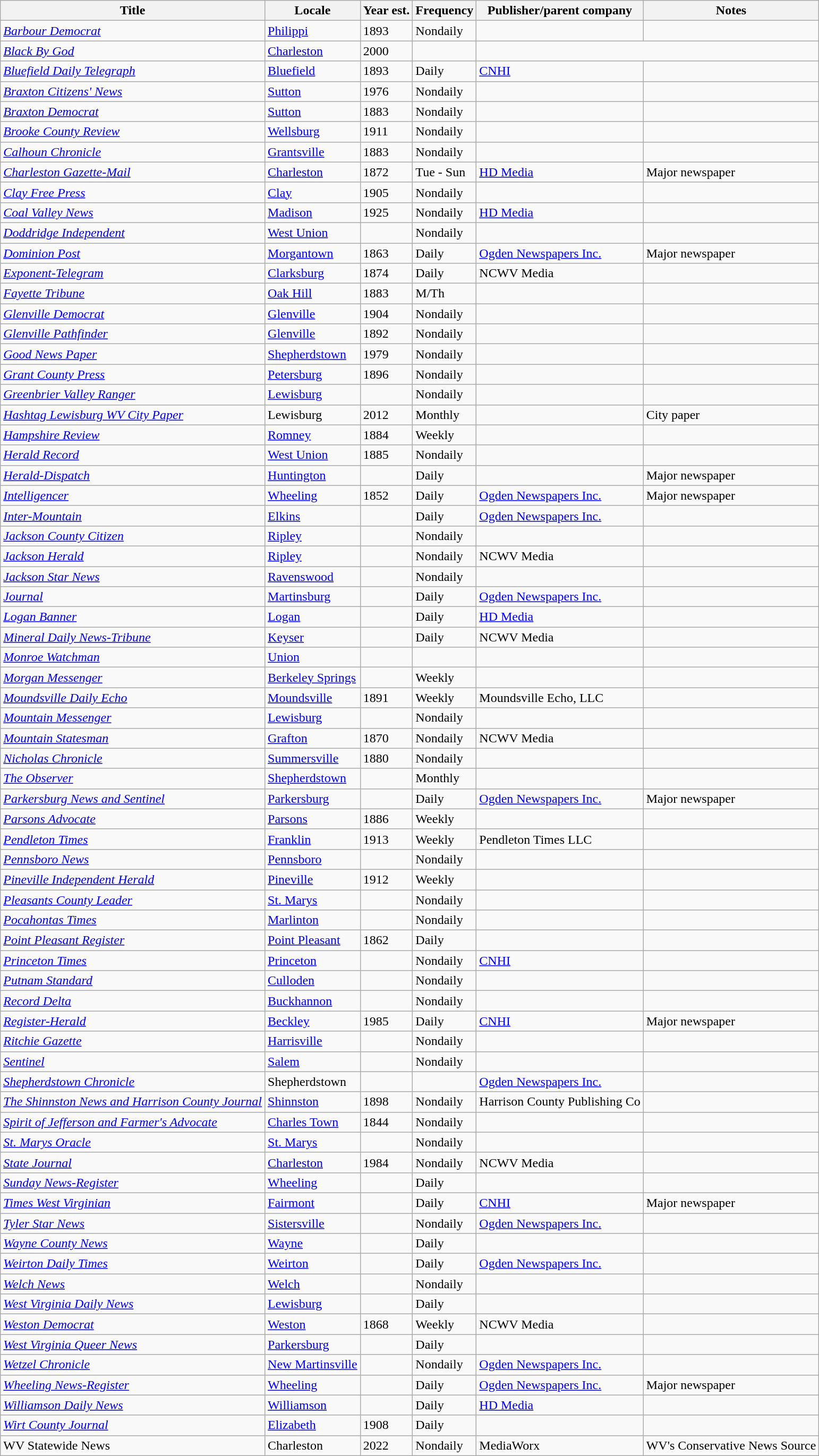<table class="wikitable sortable">
<tr>
<th>Title</th>
<th>Locale</th>
<th>Year est.</th>
<th>Frequency</th>
<th>Publisher/parent company</th>
<th>Notes</th>
</tr>
<tr>
<td><em><a href='#'>Barbour Democrat</a></em></td>
<td><a href='#'>Philippi</a></td>
<td>1893</td>
<td>Nondaily</td>
<td></td>
<td></td>
</tr>
<tr>
<td><em><a href='#'>Black By God</a></em></td>
<td><a href='#'>Charleston</a></td>
<td>2000</td>
<td></td>
</tr>
<tr>
<td><em><a href='#'>Bluefield Daily Telegraph</a></em></td>
<td><a href='#'>Bluefield</a></td>
<td>1893</td>
<td>Daily</td>
<td><a href='#'>CNHI</a></td>
<td></td>
</tr>
<tr>
<td><em><a href='#'>Braxton Citizens' News</a></em></td>
<td><a href='#'>Sutton</a></td>
<td>1976</td>
<td>Nondaily</td>
<td></td>
<td></td>
</tr>
<tr>
<td><em><a href='#'>Braxton Democrat</a></em></td>
<td><a href='#'>Sutton</a></td>
<td>1883</td>
<td>Nondaily</td>
<td></td>
<td></td>
</tr>
<tr>
<td><em><a href='#'>Brooke County Review</a></em></td>
<td><a href='#'>Wellsburg</a></td>
<td>1911</td>
<td>Nondaily</td>
<td></td>
<td></td>
</tr>
<tr>
<td><em><a href='#'>Calhoun Chronicle</a></em></td>
<td><a href='#'>Grantsville</a></td>
<td>1883</td>
<td>Nondaily</td>
<td></td>
<td></td>
</tr>
<tr>
<td><em><a href='#'>Charleston Gazette-Mail</a></em></td>
<td><a href='#'>Charleston</a></td>
<td>1872</td>
<td>Tue - Sun</td>
<td><a href='#'>HD Media</a></td>
<td>Major newspaper</td>
</tr>
<tr>
<td><em><a href='#'>Clay Free Press</a></em></td>
<td><a href='#'>Clay</a></td>
<td>1905</td>
<td>Nondaily</td>
<td></td>
<td></td>
</tr>
<tr>
<td><em><a href='#'>Coal Valley News</a></em></td>
<td><a href='#'>Madison</a></td>
<td>1925</td>
<td>Nondaily</td>
<td><a href='#'>HD Media</a></td>
<td></td>
</tr>
<tr>
<td><em><a href='#'>Doddridge Independent</a></em></td>
<td><a href='#'>West Union</a></td>
<td></td>
<td>Nondaily</td>
<td></td>
<td></td>
</tr>
<tr>
<td><em><a href='#'>Dominion Post</a></em></td>
<td><a href='#'>Morgantown</a></td>
<td>1863</td>
<td>Daily</td>
<td><a href='#'>Ogden Newspapers Inc.</a></td>
<td>Major newspaper</td>
</tr>
<tr>
<td><em><a href='#'>Exponent-Telegram</a></em></td>
<td><a href='#'>Clarksburg</a></td>
<td>1874</td>
<td>Daily</td>
<td>NCWV Media</td>
<td></td>
</tr>
<tr>
<td><em><a href='#'>Fayette Tribune</a></em></td>
<td><a href='#'>Oak Hill</a></td>
<td>1883</td>
<td>M/Th</td>
<td></td>
<td></td>
</tr>
<tr>
<td><em><a href='#'>Glenville Democrat</a></em></td>
<td><a href='#'>Glenville</a></td>
<td>1904</td>
<td>Nondaily</td>
<td></td>
<td></td>
</tr>
<tr>
<td><em><a href='#'>Glenville Pathfinder</a></em></td>
<td><a href='#'>Glenville</a></td>
<td>1892</td>
<td>Nondaily</td>
<td></td>
<td></td>
</tr>
<tr>
<td><em><a href='#'>Good News Paper</a></em></td>
<td><a href='#'>Shepherdstown</a></td>
<td>1979</td>
<td>Nondaily</td>
<td></td>
<td></td>
</tr>
<tr>
<td><em><a href='#'>Grant County Press</a></em></td>
<td><a href='#'>Petersburg</a></td>
<td>1896</td>
<td>Nondaily</td>
<td></td>
<td></td>
</tr>
<tr>
<td><em><a href='#'>Greenbrier Valley Ranger</a></em></td>
<td><a href='#'>Lewisburg</a></td>
<td></td>
<td>Nondaily</td>
<td></td>
<td></td>
</tr>
<tr>
<td><em><a href='#'>Hashtag Lewisburg WV City Paper</a></em></td>
<td>Lewisburg</td>
<td>2012</td>
<td>Monthly</td>
<td></td>
<td>City paper</td>
</tr>
<tr>
<td><em><a href='#'>Hampshire Review</a></em></td>
<td><a href='#'>Romney</a></td>
<td>1884</td>
<td>Weekly</td>
<td></td>
<td></td>
</tr>
<tr>
<td><em><a href='#'>Herald Record</a></em></td>
<td><a href='#'>West Union</a></td>
<td>1885</td>
<td>Nondaily</td>
<td></td>
<td></td>
</tr>
<tr>
<td><em><a href='#'>Herald-Dispatch</a></em></td>
<td><a href='#'>Huntington</a></td>
<td></td>
<td>Daily</td>
<td></td>
<td>Major newspaper</td>
</tr>
<tr>
<td><em><a href='#'>Intelligencer</a></em></td>
<td><a href='#'>Wheeling</a></td>
<td>1852</td>
<td>Daily</td>
<td><a href='#'>Ogden Newspapers Inc.</a></td>
<td>Major newspaper</td>
</tr>
<tr>
<td><em><a href='#'>Inter-Mountain</a></em></td>
<td><a href='#'>Elkins</a></td>
<td></td>
<td>Daily</td>
<td><a href='#'>Ogden Newspapers Inc.</a></td>
<td></td>
</tr>
<tr>
<td><em><a href='#'>Jackson County Citizen</a></em></td>
<td><a href='#'>Ripley</a></td>
<td></td>
<td>Nondaily</td>
<td></td>
<td></td>
</tr>
<tr>
<td><em><a href='#'>Jackson Herald</a></em></td>
<td><a href='#'>Ripley</a></td>
<td></td>
<td>Nondaily</td>
<td>NCWV Media</td>
<td></td>
</tr>
<tr>
<td><em><a href='#'>Jackson Star News</a></em></td>
<td><a href='#'>Ravenswood</a></td>
<td></td>
<td>Nondaily</td>
<td></td>
<td></td>
</tr>
<tr>
<td><em><a href='#'>Journal</a></em></td>
<td><a href='#'>Martinsburg</a></td>
<td></td>
<td>Daily</td>
<td><a href='#'>Ogden Newspapers Inc.</a></td>
<td></td>
</tr>
<tr>
<td><em><a href='#'>Logan Banner</a></em></td>
<td><a href='#'>Logan</a></td>
<td></td>
<td>Daily</td>
<td><a href='#'>HD Media</a></td>
<td></td>
</tr>
<tr>
<td><em><a href='#'>Mineral Daily News-Tribune</a></em></td>
<td><a href='#'>Keyser</a></td>
<td></td>
<td>Daily</td>
<td>NCWV Media</td>
<td></td>
</tr>
<tr>
<td><em><a href='#'>Monroe Watchman</a></em></td>
<td><a href='#'>Union</a></td>
<td></td>
<td></td>
<td></td>
<td></td>
</tr>
<tr>
<td><em><a href='#'>Morgan Messenger</a></em></td>
<td><a href='#'>Berkeley Springs</a></td>
<td></td>
<td>Weekly</td>
<td></td>
<td></td>
</tr>
<tr>
<td><em><a href='#'>Moundsville Daily Echo</a></em></td>
<td><a href='#'>Moundsville</a></td>
<td>1891</td>
<td>Weekly</td>
<td>Moundsville Echo, LLC</td>
<td></td>
</tr>
<tr>
<td><em><a href='#'>Mountain Messenger</a></em></td>
<td><a href='#'>Lewisburg</a></td>
<td></td>
<td>Nondaily</td>
<td></td>
<td></td>
</tr>
<tr>
<td><em><a href='#'>Mountain Statesman</a></em></td>
<td><a href='#'>Grafton</a></td>
<td>1870</td>
<td>Nondaily</td>
<td>NCWV Media</td>
<td></td>
</tr>
<tr>
<td><em><a href='#'>Nicholas Chronicle</a></em></td>
<td><a href='#'>Summersville</a></td>
<td>1880</td>
<td>Nondaily</td>
<td></td>
<td></td>
</tr>
<tr>
<td><em><a href='#'>The Observer</a></em></td>
<td><a href='#'>Shepherdstown</a></td>
<td></td>
<td>Monthly</td>
<td></td>
<td></td>
</tr>
<tr>
<td><em><a href='#'>Parkersburg News and Sentinel</a></em></td>
<td><a href='#'>Parkersburg</a></td>
<td></td>
<td>Daily</td>
<td><a href='#'>Ogden Newspapers Inc.</a></td>
<td>Major newspaper</td>
</tr>
<tr>
<td><em><a href='#'>Parsons Advocate</a></em></td>
<td><a href='#'>Parsons</a></td>
<td>1886</td>
<td>Weekly</td>
<td></td>
<td></td>
</tr>
<tr>
<td><em><a href='#'>Pendleton Times</a></em></td>
<td><a href='#'>Franklin</a></td>
<td>1913</td>
<td>Weekly</td>
<td>Pendleton Times LLC</td>
<td></td>
</tr>
<tr>
<td><em><a href='#'>Pennsboro News</a></em></td>
<td><a href='#'>Pennsboro</a></td>
<td></td>
<td>Nondaily</td>
<td></td>
<td></td>
</tr>
<tr>
<td><em><a href='#'>Pineville Independent Herald</a></em></td>
<td><a href='#'>Pineville</a></td>
<td>1912</td>
<td>Weekly</td>
<td></td>
<td></td>
</tr>
<tr>
<td><em><a href='#'>Pleasants County Leader</a></em></td>
<td><a href='#'>St. Marys</a></td>
<td></td>
<td>Nondaily</td>
<td></td>
<td></td>
</tr>
<tr>
<td><em><a href='#'>Pocahontas Times</a></em></td>
<td><a href='#'>Marlinton</a></td>
<td></td>
<td>Nondaily</td>
<td></td>
<td></td>
</tr>
<tr>
<td><em><a href='#'>Point Pleasant Register</a></em></td>
<td><a href='#'>Point Pleasant</a></td>
<td>1862</td>
<td>Daily</td>
<td></td>
<td></td>
</tr>
<tr>
<td><em><a href='#'>Princeton Times</a></em></td>
<td><a href='#'>Princeton</a></td>
<td></td>
<td>Nondaily</td>
<td><a href='#'>CNHI</a></td>
<td></td>
</tr>
<tr>
<td><em><a href='#'>Putnam Standard</a></em></td>
<td><a href='#'>Culloden</a></td>
<td></td>
<td>Nondaily</td>
<td></td>
<td></td>
</tr>
<tr>
<td><em><a href='#'>Record Delta</a></em></td>
<td><a href='#'>Buckhannon</a></td>
<td></td>
<td>Nondaily</td>
<td></td>
<td></td>
</tr>
<tr>
<td><em><a href='#'>Register-Herald</a></em></td>
<td><a href='#'>Beckley</a></td>
<td>1985</td>
<td>Daily</td>
<td><a href='#'>CNHI</a></td>
<td>Major newspaper</td>
</tr>
<tr>
<td><em><a href='#'>Ritchie Gazette</a></em></td>
<td><a href='#'>Harrisville</a></td>
<td></td>
<td>Nondaily</td>
<td></td>
<td></td>
</tr>
<tr>
<td><em><a href='#'>Sentinel</a></em></td>
<td><a href='#'>Salem</a></td>
<td></td>
<td>Nondaily</td>
<td></td>
<td></td>
</tr>
<tr>
<td><em><a href='#'>Shepherdstown Chronicle</a></em></td>
<td>Shepherdstown</td>
<td></td>
<td></td>
<td><a href='#'>Ogden Newspapers Inc.</a></td>
<td></td>
</tr>
<tr>
<td><em><a href='#'>The Shinnston News and Harrison County Journal</a></em></td>
<td><a href='#'>Shinnston</a></td>
<td>1898</td>
<td>Nondaily</td>
<td>Harrison County Publishing Co</td>
<td></td>
</tr>
<tr>
<td><em><a href='#'>Spirit of Jefferson and Farmer's Advocate</a></em></td>
<td><a href='#'>Charles Town</a></td>
<td>1844</td>
<td>Nondaily</td>
<td></td>
<td></td>
</tr>
<tr>
<td><em><a href='#'>St. Marys Oracle</a></em></td>
<td><a href='#'>St. Marys</a></td>
<td></td>
<td>Nondaily</td>
<td></td>
<td></td>
</tr>
<tr>
<td><em><a href='#'>State Journal</a></em></td>
<td><a href='#'>Charleston</a></td>
<td>1984</td>
<td>Nondaily</td>
<td>NCWV Media</td>
<td></td>
</tr>
<tr>
<td><em><a href='#'>Sunday News-Register</a></em></td>
<td><a href='#'>Wheeling</a></td>
<td></td>
<td>Daily</td>
<td></td>
<td></td>
</tr>
<tr>
<td><em><a href='#'>Times West Virginian</a></em></td>
<td><a href='#'>Fairmont</a></td>
<td></td>
<td>Daily</td>
<td><a href='#'>CNHI</a></td>
<td>Major newspaper</td>
</tr>
<tr>
<td><em><a href='#'>Tyler Star News</a></em></td>
<td><a href='#'>Sistersville</a></td>
<td></td>
<td>Nondaily</td>
<td><a href='#'>Ogden Newspapers Inc.</a></td>
<td></td>
</tr>
<tr>
<td><em><a href='#'>Wayne County News</a></em></td>
<td><a href='#'>Wayne</a></td>
<td></td>
<td>Daily</td>
<td></td>
<td></td>
</tr>
<tr>
<td><em><a href='#'>Weirton Daily Times</a></em></td>
<td><a href='#'>Weirton</a></td>
<td></td>
<td>Daily</td>
<td><a href='#'>Ogden Newspapers Inc.</a></td>
<td></td>
</tr>
<tr>
<td><em><a href='#'>Welch News</a></em></td>
<td><a href='#'>Welch</a></td>
<td></td>
<td>Nondaily</td>
<td></td>
<td></td>
</tr>
<tr>
<td><em><a href='#'>West Virginia Daily News</a></em></td>
<td><a href='#'>Lewisburg</a></td>
<td></td>
<td>Daily</td>
<td></td>
<td></td>
</tr>
<tr>
<td><em><a href='#'>Weston Democrat</a></em></td>
<td><a href='#'>Weston</a></td>
<td>1868</td>
<td>Weekly</td>
<td>NCWV Media</td>
<td></td>
</tr>
<tr>
<td><em><a href='#'>West Virginia Queer News</a></em></td>
<td><a href='#'>Parkersburg</a></td>
<td></td>
<td>Daily</td>
<td></td>
<td></td>
</tr>
<tr>
<td><em><a href='#'>Wetzel Chronicle</a></em></td>
<td><a href='#'>New Martinsville</a></td>
<td></td>
<td>Nondaily</td>
<td><a href='#'>Ogden Newspapers Inc.</a></td>
<td></td>
</tr>
<tr>
<td><em><a href='#'>Wheeling News-Register</a></em></td>
<td><a href='#'>Wheeling</a></td>
<td></td>
<td>Daily</td>
<td><a href='#'>Ogden Newspapers Inc.</a></td>
<td>Major newspaper</td>
</tr>
<tr>
<td><em><a href='#'>Williamson Daily News</a></em></td>
<td><a href='#'>Williamson</a></td>
<td></td>
<td>Daily</td>
<td><a href='#'>HD Media</a></td>
<td></td>
</tr>
<tr>
<td><em><a href='#'>Wirt County Journal</a></em></td>
<td><a href='#'>Elizabeth</a></td>
<td>1908</td>
<td>Daily</td>
<td></td>
<td></td>
</tr>
<tr>
<td>WV Statewide News</td>
<td>Charleston</td>
<td>2022</td>
<td>Nondaily</td>
<td>MediaWorx</td>
<td>WV's Conservative News Source</td>
</tr>
</table>
